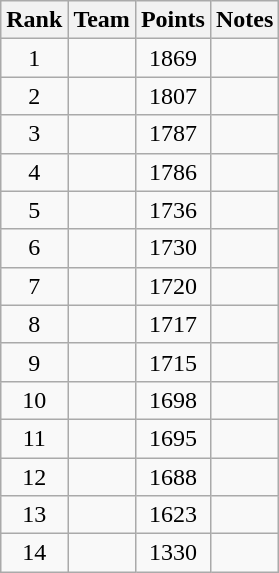<table class=wikitable>
<tr>
<th>Rank</th>
<th>Team</th>
<th>Points</th>
<th>Notes</th>
</tr>
<tr align=center>
<td>1</td>
<td align=left></td>
<td>1869</td>
<td></td>
</tr>
<tr align=center>
<td>2</td>
<td align=left></td>
<td>1807</td>
<td></td>
</tr>
<tr align=center>
<td>3</td>
<td align=left></td>
<td>1787</td>
<td></td>
</tr>
<tr align=center>
<td>4</td>
<td align=left></td>
<td>1786</td>
<td></td>
</tr>
<tr align=center>
<td>5</td>
<td align=left></td>
<td>1736</td>
<td></td>
</tr>
<tr align=center>
<td>6</td>
<td align=left></td>
<td>1730</td>
<td></td>
</tr>
<tr align=center>
<td>7</td>
<td align=left></td>
<td>1720</td>
<td></td>
</tr>
<tr align=center>
<td>8</td>
<td align=left></td>
<td>1717</td>
<td></td>
</tr>
<tr align=center>
<td>9</td>
<td align=left></td>
<td>1715</td>
<td></td>
</tr>
<tr align=center>
<td>10</td>
<td align=left></td>
<td>1698</td>
<td></td>
</tr>
<tr align=center>
<td>11</td>
<td align=left></td>
<td>1695</td>
<td></td>
</tr>
<tr align=center>
<td>12</td>
<td align=left></td>
<td>1688</td>
<td></td>
</tr>
<tr align=center>
<td>13</td>
<td align=left></td>
<td>1623</td>
<td></td>
</tr>
<tr align=center>
<td>14</td>
<td align=left></td>
<td>1330</td>
<td></td>
</tr>
</table>
